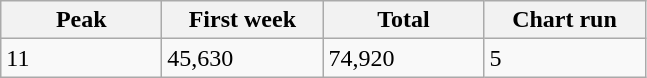<table class="wikitable">
<tr>
<th width="100">Peak</th>
<th width="100">First week</th>
<th width="100">Total</th>
<th width="100">Chart run</th>
</tr>
<tr>
<td>11</td>
<td>45,630</td>
<td>74,920</td>
<td>5</td>
</tr>
</table>
